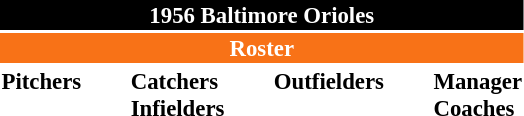<table class="toccolours" style="font-size: 95%;">
<tr>
<th colspan="10" style="background-color: black; color: white; text-align: center;">1956 Baltimore Orioles</th>
</tr>
<tr>
<td colspan="10" style="background-color: #F87217; color: white; text-align: center;"><strong>Roster</strong></td>
</tr>
<tr>
<td valign="top"><strong>Pitchers</strong><br>





















</td>
<td width="25px"></td>
<td valign="top"><strong>Catchers</strong><br>



<strong>Infielders</strong>









</td>
<td width="25px"></td>
<td valign="top"><strong>Outfielders</strong><br>









</td>
<td width="25px"></td>
<td valign="top"><strong>Manager</strong><br>
<strong>Coaches</strong>


</td>
</tr>
</table>
